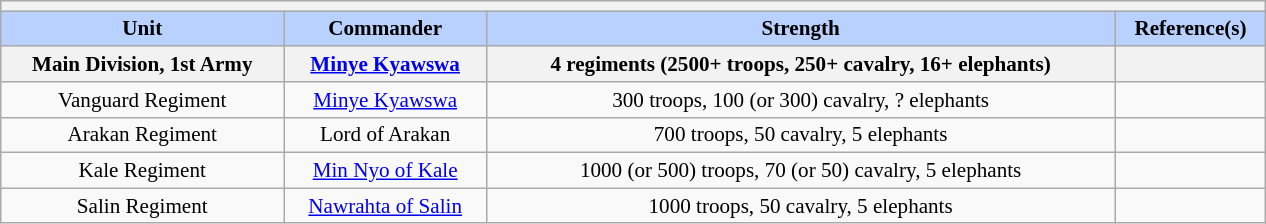<table class="wikitable collapsible" style="min-width:60em; margin:0.3em auto; font-size:88%;">
<tr>
<th colspan=5></th>
</tr>
<tr>
<th style="background-color:#B9D1FF">Unit</th>
<th style="background-color:#B9D1FF">Commander</th>
<th style="background-color:#B9D1FF">Strength</th>
<th style="background-color:#B9D1FF">Reference(s)</th>
</tr>
<tr>
<th colspan="1">Main Division, 1st Army</th>
<th colspan="1"><a href='#'>Minye Kyawswa</a></th>
<th colspan="1">4 regiments (2500+ troops, 250+ cavalry, 16+ elephants)</th>
<th colspan="1"></th>
</tr>
<tr>
<td align="center">Vanguard Regiment</td>
<td align="center"><a href='#'>Minye Kyawswa</a></td>
<td align="center">300 troops, 100 (or 300) cavalry, ? elephants</td>
<td align="center"></td>
</tr>
<tr>
<td align="center">Arakan Regiment</td>
<td align="center">Lord of Arakan</td>
<td align="center">700 troops, 50 cavalry, 5 elephants</td>
<td align="center"></td>
</tr>
<tr>
<td align="center">Kale Regiment</td>
<td align="center"><a href='#'>Min Nyo of Kale</a></td>
<td align="center">1000 (or 500) troops, 70 (or 50) cavalry, 5 elephants</td>
<td align="center"></td>
</tr>
<tr>
<td align="center">Salin Regiment</td>
<td align="center"><a href='#'>Nawrahta of Salin</a></td>
<td align="center">1000 troops, 50 cavalry, 5 elephants</td>
<td align="center"></td>
</tr>
</table>
